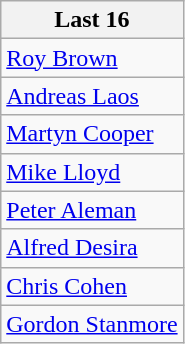<table class="wikitable">
<tr>
<th>Last 16</th>
</tr>
<tr>
<td> <a href='#'>Roy Brown</a></td>
</tr>
<tr>
<td> <a href='#'>Andreas Laos</a></td>
</tr>
<tr>
<td> <a href='#'>Martyn Cooper</a></td>
</tr>
<tr>
<td> <a href='#'>Mike Lloyd</a></td>
</tr>
<tr>
<td> <a href='#'>Peter Aleman</a></td>
</tr>
<tr>
<td> <a href='#'>Alfred Desira</a></td>
</tr>
<tr>
<td> <a href='#'>Chris Cohen</a></td>
</tr>
<tr>
<td> <a href='#'>Gordon Stanmore</a></td>
</tr>
</table>
